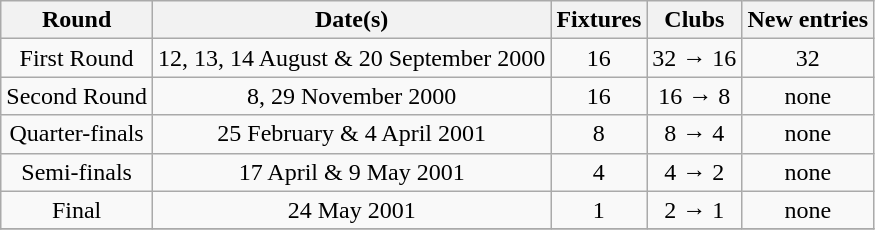<table class="wikitable" style="text-align:center">
<tr>
<th>Round</th>
<th>Date(s)</th>
<th>Fixtures</th>
<th>Clubs</th>
<th>New entries</th>
</tr>
<tr>
<td>First Round</td>
<td>12, 13, 14 August & 20 September 2000</td>
<td>16</td>
<td>32 → 16</td>
<td>32</td>
</tr>
<tr>
<td>Second Round</td>
<td>8, 29 November 2000</td>
<td>16</td>
<td>16 → 8</td>
<td>none</td>
</tr>
<tr>
<td>Quarter-finals</td>
<td>25 February & 4 April 2001</td>
<td>8</td>
<td>8 → 4</td>
<td>none</td>
</tr>
<tr>
<td>Semi-finals</td>
<td>17 April & 9 May 2001</td>
<td>4</td>
<td>4 → 2</td>
<td>none</td>
</tr>
<tr>
<td>Final</td>
<td>24 May 2001</td>
<td>1</td>
<td>2 → 1</td>
<td>none</td>
</tr>
<tr>
</tr>
</table>
